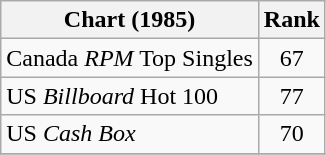<table class="wikitable sortable">
<tr>
<th>Chart (1985)</th>
<th style="text-align:center;">Rank</th>
</tr>
<tr>
<td>Canada <em>RPM</em> Top Singles</td>
<td style="text-align:center;">67</td>
</tr>
<tr>
<td>US <em>Billboard</em> Hot 100</td>
<td style="text-align:center;">77</td>
</tr>
<tr>
<td>US <em>Cash Box</em></td>
<td style="text-align:center;">70</td>
</tr>
<tr>
</tr>
</table>
